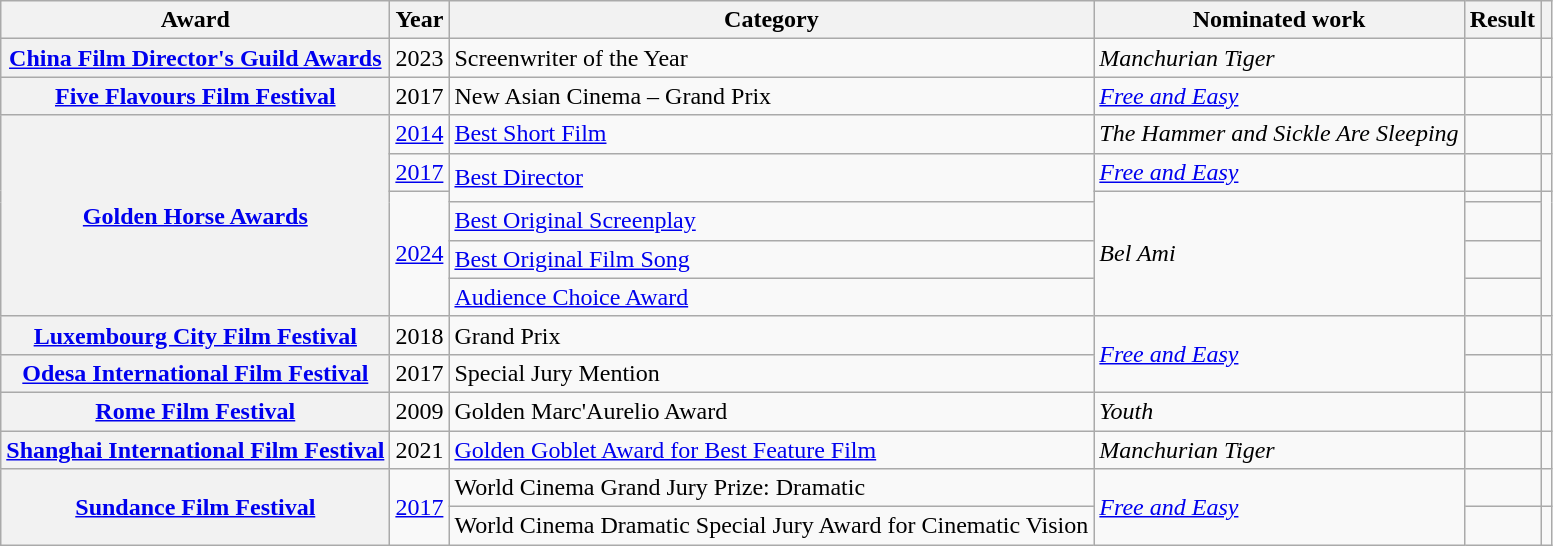<table class="wikitable sortable plainrowheaders">
<tr>
<th scope="col">Award</th>
<th scope="col">Year</th>
<th scope="col">Category</th>
<th scope="col">Nominated work</th>
<th scope="col">Result</th>
<th scope="col" class="unsortable"></th>
</tr>
<tr>
<th scope="row"><a href='#'>China Film Director's Guild Awards</a></th>
<td>2023</td>
<td>Screenwriter of the Year</td>
<td><em>Manchurian Tiger</em></td>
<td></td>
<td></td>
</tr>
<tr>
<th scope="row"><a href='#'>Five Flavours Film Festival</a></th>
<td>2017</td>
<td>New Asian Cinema – Grand Prix</td>
<td><em><a href='#'>Free and Easy</a></em></td>
<td></td>
<td></td>
</tr>
<tr>
<th rowspan="6" scope="row"><a href='#'>Golden Horse Awards</a></th>
<td><a href='#'>2014</a></td>
<td><a href='#'>Best Short Film</a></td>
<td><em>The Hammer and Sickle Are Sleeping</em></td>
<td></td>
<td></td>
</tr>
<tr>
<td><a href='#'>2017</a></td>
<td rowspan="2"><a href='#'>Best Director</a></td>
<td><em><a href='#'>Free and Easy</a></em></td>
<td></td>
<td></td>
</tr>
<tr>
<td rowspan="4"><a href='#'>2024</a></td>
<td rowspan="4"><em>Bel Ami</em></td>
<td></td>
<td rowspan="4"><br></td>
</tr>
<tr>
<td><a href='#'>Best Original Screenplay</a></td>
<td></td>
</tr>
<tr>
<td><a href='#'>Best Original Film Song</a></td>
<td></td>
</tr>
<tr>
<td><a href='#'>Audience Choice Award</a></td>
<td></td>
</tr>
<tr>
<th scope="row"><a href='#'>Luxembourg City Film Festival</a></th>
<td>2018</td>
<td>Grand Prix</td>
<td rowspan="2"><em><a href='#'>Free and Easy</a></em></td>
<td></td>
<td></td>
</tr>
<tr>
<th scope="row"><a href='#'>Odesa International Film Festival</a></th>
<td>2017</td>
<td>Special Jury Mention</td>
<td></td>
<td></td>
</tr>
<tr>
<th scope="row"><a href='#'>Rome Film Festival</a></th>
<td>2009</td>
<td>Golden Marc'Aurelio Award</td>
<td><em>Youth</em></td>
<td></td>
<td></td>
</tr>
<tr>
<th scope="row"><a href='#'>Shanghai International Film Festival</a></th>
<td>2021</td>
<td><a href='#'>Golden Goblet Award for Best Feature Film</a></td>
<td><em>Manchurian Tiger</em></td>
<td></td>
<td></td>
</tr>
<tr>
<th rowspan="2" scope="row"><a href='#'>Sundance Film Festival</a></th>
<td rowspan="2"><a href='#'>2017</a></td>
<td>World Cinema Grand Jury Prize: Dramatic</td>
<td rowspan="2"><em><a href='#'>Free and Easy</a></em></td>
<td></td>
<td></td>
</tr>
<tr>
<td>World Cinema Dramatic Special Jury Award for Cinematic Vision</td>
<td></td>
<td></td>
</tr>
</table>
